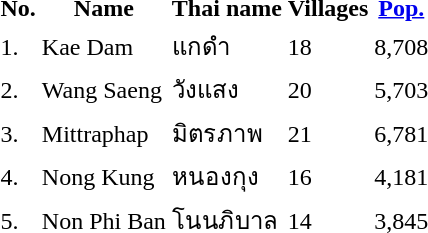<table>
<tr>
<th>No.</th>
<th>Name</th>
<th>Thai name</th>
<th>Villages</th>
<th><a href='#'>Pop.</a></th>
</tr>
<tr>
<td>1.</td>
<td>Kae Dam</td>
<td>แกดำ</td>
<td>18</td>
<td>8,708</td>
<td></td>
</tr>
<tr>
<td>2.</td>
<td>Wang Saeng</td>
<td>วังแสง</td>
<td>20</td>
<td>5,703</td>
<td></td>
</tr>
<tr>
<td>3.</td>
<td>Mittraphap</td>
<td>มิตรภาพ</td>
<td>21</td>
<td>6,781</td>
<td></td>
</tr>
<tr>
<td>4.</td>
<td>Nong Kung</td>
<td>หนองกุง</td>
<td>16</td>
<td>4,181</td>
<td></td>
</tr>
<tr>
<td>5.</td>
<td>Non Phi Ban</td>
<td>โนนภิบาล</td>
<td>14</td>
<td>3,845</td>
<td></td>
</tr>
</table>
